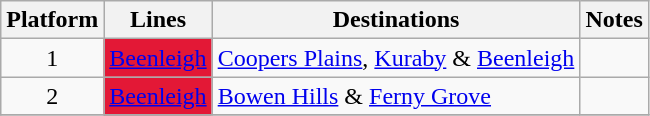<table class="wikitable" style="float: none; margin: 0.5em; ">
<tr>
<th>Platform</th>
<th>Lines</th>
<th>Destinations</th>
<th>Notes</th>
</tr>
<tr>
<td rowspan="1" style="text-align:center;">1</td>
<td style=background:#E31836><a href='#'><span>Beenleigh</span></a></td>
<td><a href='#'>Coopers Plains</a>, <a href='#'>Kuraby</a> & <a href='#'>Beenleigh</a></td>
<td></td>
</tr>
<tr>
<td rowspan="1" style="text-align:center;">2</td>
<td style=background:#E31836><a href='#'><span>Beenleigh</span></a></td>
<td><a href='#'>Bowen Hills</a> & <a href='#'>Ferny Grove</a></td>
<td></td>
</tr>
<tr>
</tr>
</table>
